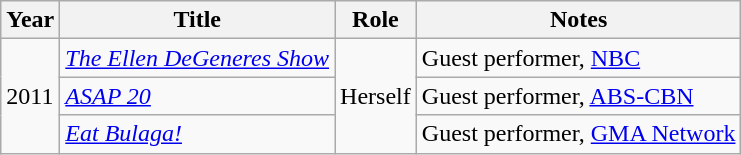<table class="wikitable sortable">
<tr>
<th>Year</th>
<th>Title</th>
<th>Role</th>
<th class="unsortable">Notes</th>
</tr>
<tr>
<td rowspan="3">2011</td>
<td><em><a href='#'>The Ellen DeGeneres Show</a></em></td>
<td rowspan="3">Herself</td>
<td>Guest performer, <a href='#'>NBC</a></td>
</tr>
<tr>
<td><em><a href='#'>ASAP 20</a></em></td>
<td>Guest performer, <a href='#'>ABS-CBN</a></td>
</tr>
<tr>
<td><em><a href='#'>Eat Bulaga!</a></em></td>
<td>Guest performer, <a href='#'>GMA Network</a></td>
</tr>
</table>
